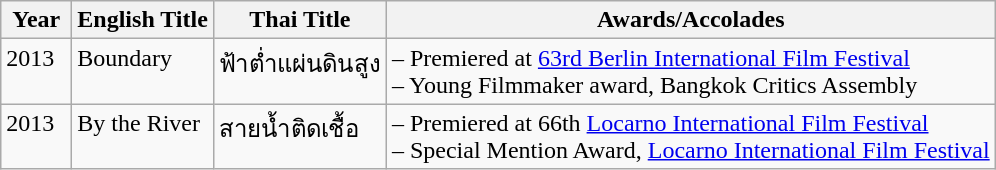<table class="wikitable">
<tr>
<th align="left" valign="top" width="40">Year</th>
<th align="left" valign="top">English Title</th>
<th align="left" valign="top">Thai Title</th>
<th align="left" valign="top">Awards/Accolades</th>
</tr>
<tr>
<td align="left" valign="top">2013</td>
<td align="left" valign="top">Boundary</td>
<td align="left" valign="top">ฟ้าต่ำแผ่นดินสูง</td>
<td align="left" valign="top">– Premiered at <a href='#'>63rd Berlin International Film Festival</a><br>– Young Filmmaker award, Bangkok Critics Assembly</td>
</tr>
<tr>
<td align="left" valign="top">2013</td>
<td align="left" valign="top">By the River</td>
<td align="left" valign="top">สายน้ำติดเชื้อ</td>
<td align="left" valign="top">– Premiered at 66th <a href='#'>Locarno International Film Festival</a><br>– Special Mention Award, <a href='#'>Locarno International Film Festival</a></td>
</tr>
</table>
